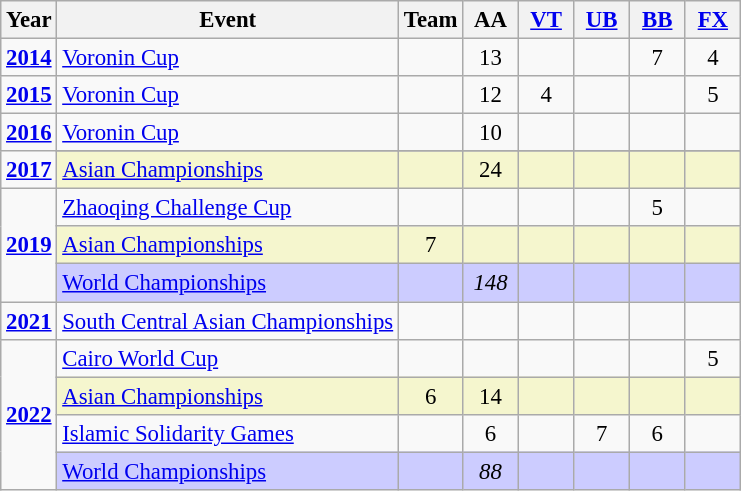<table class="wikitable" style="text-align:center; font-size:95%;">
<tr>
<th align="center">Year</th>
<th align="center">Event</th>
<th style="width:30px;">Team</th>
<th style="width:30px;">AA</th>
<th style="width:30px;"><a href='#'>VT</a></th>
<th style="width:30px;"><a href='#'>UB</a></th>
<th style="width:30px;"><a href='#'>BB</a></th>
<th style="width:30px;"><a href='#'>FX</a></th>
</tr>
<tr>
<td rowspan="1"><strong><a href='#'>2014</a></strong></td>
<td align=left><a href='#'>Voronin Cup</a></td>
<td></td>
<td>13</td>
<td></td>
<td></td>
<td>7</td>
<td>4</td>
</tr>
<tr>
<td rowspan="1"><strong><a href='#'>2015</a></strong></td>
<td align=left><a href='#'>Voronin Cup</a></td>
<td></td>
<td>12</td>
<td>4</td>
<td></td>
<td></td>
<td>5</td>
</tr>
<tr>
<td rowspan="1"><strong><a href='#'>2016</a></strong></td>
<td align=left><a href='#'>Voronin Cup</a></td>
<td></td>
<td>10</td>
<td></td>
<td></td>
<td></td>
<td></td>
</tr>
<tr>
<td rowspan="2"><strong><a href='#'>2017</a></strong></td>
</tr>
<tr bgcolor=#F5F6CE>
<td align=left><a href='#'>Asian Championships</a></td>
<td></td>
<td>24</td>
<td></td>
<td></td>
<td></td>
<td></td>
</tr>
<tr>
<td rowspan="3"><strong><a href='#'>2019</a></strong></td>
<td align=left><a href='#'>Zhaoqing Challenge Cup</a></td>
<td></td>
<td></td>
<td></td>
<td></td>
<td>5</td>
<td></td>
</tr>
<tr bgcolor=#F5F6CE>
<td align=left><a href='#'>Asian Championships</a></td>
<td>7</td>
<td></td>
<td></td>
<td></td>
<td></td>
<td></td>
</tr>
<tr bgcolor=#CCCCFF>
<td align=left><a href='#'>World Championships</a></td>
<td></td>
<td><em>148</em></td>
<td></td>
<td></td>
<td></td>
<td></td>
</tr>
<tr>
<td rowspan="1"><strong><a href='#'>2021</a></strong></td>
<td align=left><a href='#'>South Central Asian Championships</a></td>
<td></td>
<td></td>
<td></td>
<td></td>
<td></td>
<td></td>
</tr>
<tr>
<td rowspan="4"><strong><a href='#'>2022</a></strong></td>
<td align=left><a href='#'>Cairo World Cup</a></td>
<td></td>
<td></td>
<td></td>
<td></td>
<td></td>
<td>5</td>
</tr>
<tr bgcolor=#F5F6CE>
<td align=left><a href='#'>Asian Championships</a></td>
<td>6</td>
<td>14</td>
<td></td>
<td></td>
<td></td>
<td></td>
</tr>
<tr>
<td align=left><a href='#'>Islamic Solidarity Games</a></td>
<td></td>
<td>6</td>
<td></td>
<td>7</td>
<td>6</td>
<td></td>
</tr>
<tr bgcolor=#CCCCFF>
<td align=left><a href='#'>World Championships</a></td>
<td></td>
<td><em>88</em></td>
<td></td>
<td></td>
<td></td>
<td></td>
</tr>
</table>
